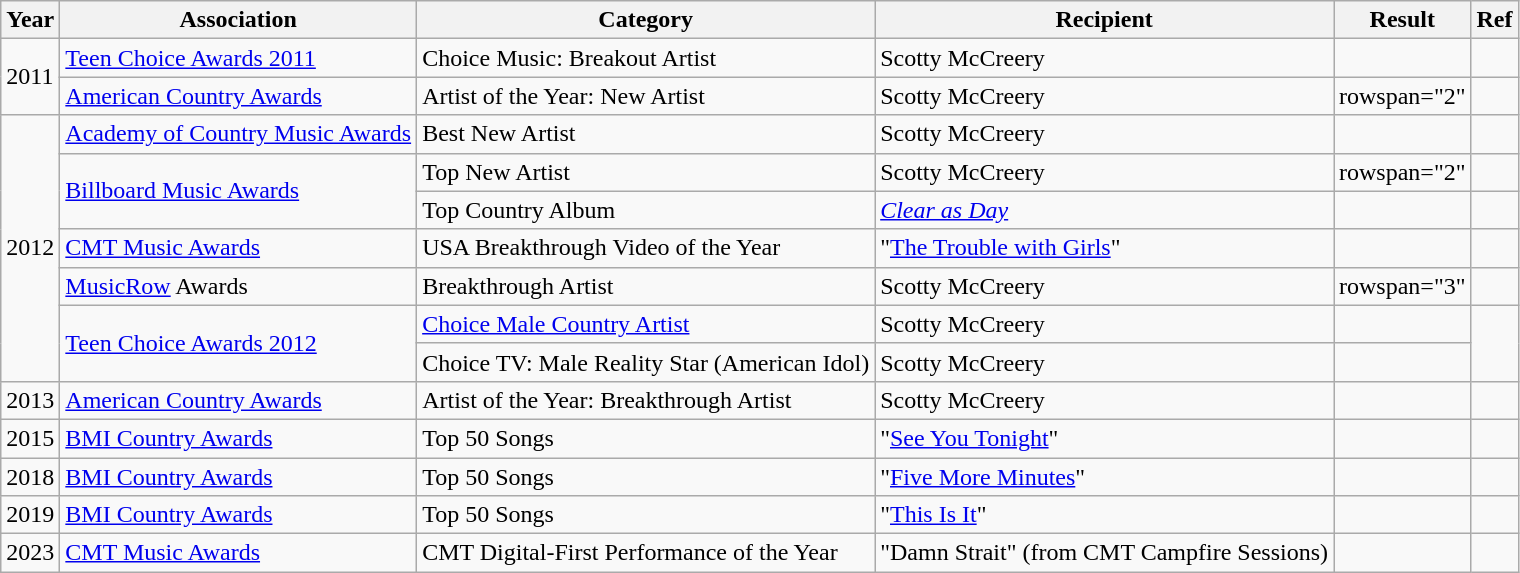<table class="wikitable">
<tr>
<th>Year</th>
<th>Association</th>
<th>Category</th>
<th>Recipient</th>
<th>Result</th>
<th>Ref</th>
</tr>
<tr>
<td rowspan="2">2011</td>
<td><a href='#'>Teen Choice Awards 2011</a></td>
<td>Choice Music: Breakout Artist</td>
<td>Scotty McCreery</td>
<td></td>
<td></td>
</tr>
<tr>
<td><a href='#'>American Country Awards</a></td>
<td>Artist of the Year: New Artist</td>
<td>Scotty McCreery</td>
<td>rowspan="2" </td>
<td></td>
</tr>
<tr>
<td rowspan="7">2012</td>
<td><a href='#'>Academy of Country Music Awards</a></td>
<td>Best New Artist</td>
<td>Scotty McCreery</td>
<td></td>
</tr>
<tr>
<td rowspan="2"><a href='#'>Billboard Music Awards</a></td>
<td>Top New Artist</td>
<td>Scotty McCreery</td>
<td>rowspan="2" </td>
<td></td>
</tr>
<tr>
<td>Top Country Album</td>
<td><em><a href='#'>Clear as Day</a></em></td>
<td></td>
</tr>
<tr>
<td><a href='#'>CMT Music Awards</a></td>
<td>USA Breakthrough Video of the Year</td>
<td>"<a href='#'>The Trouble with Girls</a>"</td>
<td></td>
<td></td>
</tr>
<tr>
<td><a href='#'>MusicRow</a> Awards</td>
<td>Breakthrough Artist</td>
<td>Scotty McCreery</td>
<td>rowspan="3" </td>
<td></td>
</tr>
<tr>
<td rowspan="2"><a href='#'>Teen Choice Awards 2012</a></td>
<td><a href='#'>Choice Male Country Artist</a></td>
<td>Scotty McCreery</td>
<td></td>
</tr>
<tr>
<td>Choice TV: Male Reality Star (American Idol)</td>
<td>Scotty McCreery</td>
<td></td>
</tr>
<tr>
<td>2013</td>
<td><a href='#'>American Country Awards</a></td>
<td>Artist of the Year: Breakthrough Artist</td>
<td>Scotty McCreery</td>
<td></td>
<td></td>
</tr>
<tr>
<td>2015</td>
<td><a href='#'>BMI Country Awards</a></td>
<td>Top 50 Songs</td>
<td>"<a href='#'>See You Tonight</a>"</td>
<td></td>
<td></td>
</tr>
<tr>
<td>2018</td>
<td><a href='#'>BMI Country Awards</a></td>
<td>Top 50 Songs</td>
<td>"<a href='#'>Five More Minutes</a>"</td>
<td></td>
<td></td>
</tr>
<tr>
<td>2019</td>
<td><a href='#'>BMI Country Awards</a></td>
<td>Top 50 Songs</td>
<td>"<a href='#'>This Is It</a>"</td>
<td></td>
<td></td>
</tr>
<tr>
<td>2023</td>
<td><a href='#'>CMT Music Awards</a></td>
<td>CMT Digital-First Performance of the Year</td>
<td>"Damn Strait" (from CMT Campfire Sessions)</td>
<td></td>
<td></td>
</tr>
</table>
